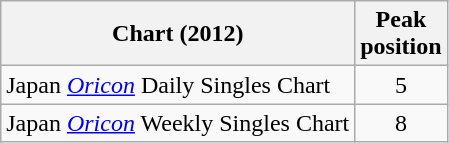<table class="wikitable sortable">
<tr>
<th>Chart (2012)</th>
<th>Peak<br>position</th>
</tr>
<tr>
<td>Japan <em><a href='#'>Oricon</a></em> Daily Singles Chart</td>
<td align="center">5</td>
</tr>
<tr>
<td>Japan <em><a href='#'>Oricon</a></em> Weekly Singles Chart</td>
<td align="center">8</td>
</tr>
</table>
